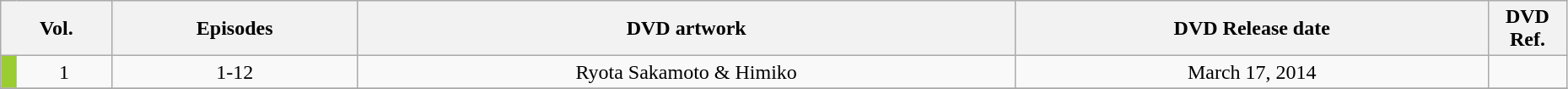<table class="wikitable" style="text-align: center; width: 98%;">
<tr>
<th colspan="2">Vol.</th>
<th>Episodes</th>
<th>DVD artwork</th>
<th>DVD Release date</th>
<th width="5%">DVD Ref.</th>
</tr>
<tr>
<td width="1%" style="background: YellowGreen;"></td>
<td>1</td>
<td>1-12</td>
<td>Ryota Sakamoto & Himiko</td>
<td>March 17, 2014</td>
<td></td>
</tr>
<tr>
</tr>
</table>
